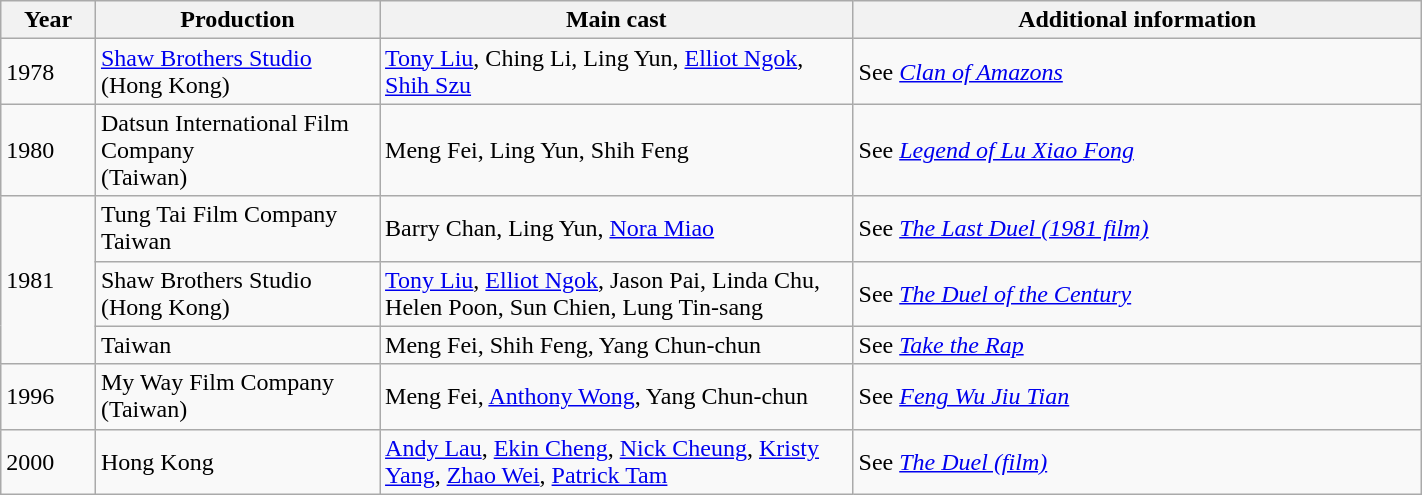<table class="wikitable" width=75%>
<tr>
<th width=5%>Year</th>
<th width=15%>Production</th>
<th width=25%>Main cast</th>
<th width=30%>Additional information</th>
</tr>
<tr>
<td>1978</td>
<td><a href='#'>Shaw Brothers Studio</a><br>(Hong Kong)</td>
<td><a href='#'>Tony Liu</a>, Ching Li, Ling Yun, <a href='#'>Elliot Ngok</a>, <a href='#'>Shih Szu</a></td>
<td>See <em><a href='#'>Clan of Amazons</a></em></td>
</tr>
<tr>
<td>1980</td>
<td>Datsun International Film Company<br>(Taiwan)</td>
<td>Meng Fei, Ling Yun, Shih Feng</td>
<td>See <em><a href='#'>Legend of Lu Xiao Fong</a></em></td>
</tr>
<tr>
<td rowspan=3>1981</td>
<td>Tung Tai Film Company<br>Taiwan</td>
<td>Barry Chan, Ling Yun, <a href='#'>Nora Miao</a></td>
<td>See <em><a href='#'>The Last Duel (1981 film)</a></em></td>
</tr>
<tr>
<td>Shaw Brothers Studio<br>(Hong Kong)</td>
<td><a href='#'>Tony Liu</a>, <a href='#'>Elliot Ngok</a>, Jason Pai, Linda Chu, Helen Poon, Sun Chien, Lung Tin-sang</td>
<td>See <em><a href='#'>The Duel of the Century</a></em></td>
</tr>
<tr>
<td>Taiwan</td>
<td>Meng Fei, Shih Feng, Yang Chun-chun</td>
<td>See <em><a href='#'>Take the Rap</a></em></td>
</tr>
<tr>
<td>1996</td>
<td>My Way Film Company<br>(Taiwan)</td>
<td>Meng Fei, <a href='#'>Anthony Wong</a>, Yang Chun-chun</td>
<td>See <em><a href='#'>Feng Wu Jiu Tian</a></em></td>
</tr>
<tr>
<td>2000</td>
<td>Hong Kong</td>
<td><a href='#'>Andy Lau</a>, <a href='#'>Ekin Cheng</a>, <a href='#'>Nick Cheung</a>, <a href='#'>Kristy Yang</a>, <a href='#'>Zhao Wei</a>, <a href='#'>Patrick Tam</a></td>
<td>See <em><a href='#'>The Duel (film)</a></em></td>
</tr>
</table>
